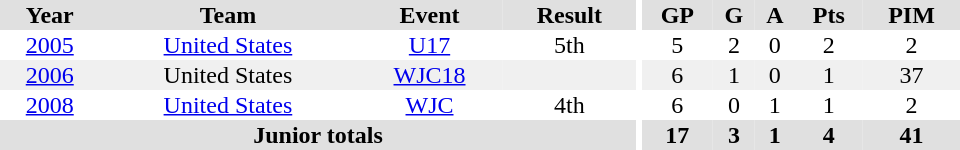<table border="0" cellpadding="1" cellspacing="0" ID="Table3" style="text-align:center; width:40em">
<tr ALIGN="center" bgcolor="#e0e0e0">
<th>Year</th>
<th>Team</th>
<th>Event</th>
<th>Result</th>
<th rowspan="99" bgcolor="#ffffff"></th>
<th>GP</th>
<th>G</th>
<th>A</th>
<th>Pts</th>
<th>PIM</th>
</tr>
<tr>
<td><a href='#'>2005</a></td>
<td><a href='#'>United States</a></td>
<td><a href='#'>U17</a></td>
<td>5th</td>
<td>5</td>
<td>2</td>
<td>0</td>
<td>2</td>
<td>2</td>
</tr>
<tr bgcolor="#f0f0f0">
<td><a href='#'>2006</a></td>
<td>United States</td>
<td><a href='#'>WJC18</a></td>
<td></td>
<td>6</td>
<td>1</td>
<td>0</td>
<td>1</td>
<td>37</td>
</tr>
<tr>
<td><a href='#'>2008</a></td>
<td><a href='#'>United States</a></td>
<td><a href='#'>WJC</a></td>
<td>4th</td>
<td>6</td>
<td>0</td>
<td>1</td>
<td>1</td>
<td>2</td>
</tr>
<tr bgcolor="#e0e0e0">
<th colspan=4>Junior totals</th>
<th>17</th>
<th>3</th>
<th>1</th>
<th>4</th>
<th>41</th>
</tr>
</table>
